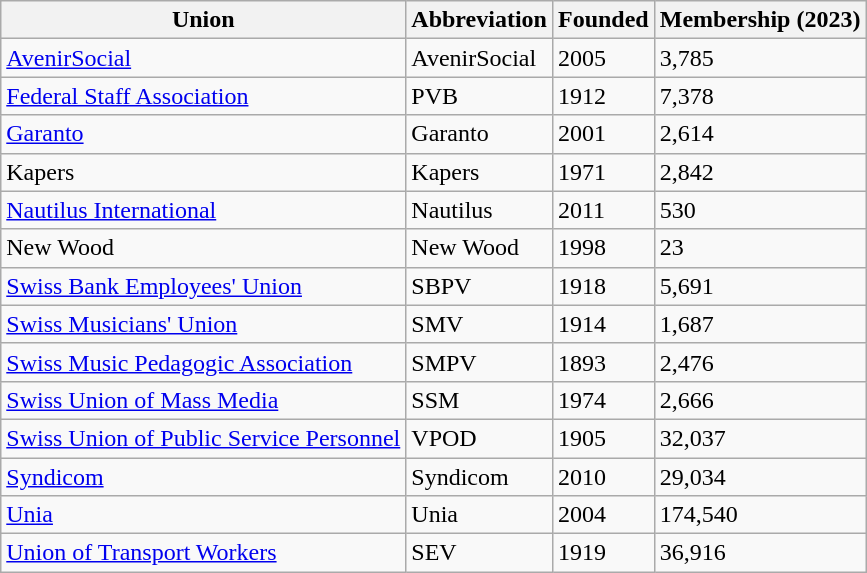<table class="wikitable sortable">
<tr>
<th>Union</th>
<th>Abbreviation</th>
<th>Founded</th>
<th>Membership (2023)</th>
</tr>
<tr>
<td><a href='#'>AvenirSocial</a></td>
<td>AvenirSocial</td>
<td>2005</td>
<td>3,785</td>
</tr>
<tr>
<td><a href='#'>Federal Staff Association</a></td>
<td>PVB</td>
<td>1912</td>
<td>7,378</td>
</tr>
<tr>
<td><a href='#'>Garanto</a></td>
<td>Garanto</td>
<td>2001</td>
<td>2,614</td>
</tr>
<tr>
<td>Kapers</td>
<td>Kapers</td>
<td>1971</td>
<td>2,842</td>
</tr>
<tr>
<td><a href='#'>Nautilus International</a></td>
<td>Nautilus</td>
<td>2011</td>
<td>530</td>
</tr>
<tr>
<td>New Wood</td>
<td>New Wood</td>
<td>1998</td>
<td>23</td>
</tr>
<tr>
<td><a href='#'>Swiss Bank Employees' Union</a></td>
<td>SBPV</td>
<td>1918</td>
<td>5,691</td>
</tr>
<tr>
<td><a href='#'>Swiss Musicians' Union</a></td>
<td>SMV</td>
<td>1914</td>
<td>1,687</td>
</tr>
<tr>
<td><a href='#'>Swiss Music Pedagogic Association</a></td>
<td>SMPV</td>
<td>1893</td>
<td>2,476</td>
</tr>
<tr>
<td><a href='#'>Swiss Union of Mass Media</a></td>
<td>SSM</td>
<td>1974</td>
<td>2,666</td>
</tr>
<tr>
<td><a href='#'>Swiss Union of Public Service Personnel</a></td>
<td>VPOD</td>
<td>1905</td>
<td>32,037</td>
</tr>
<tr>
<td><a href='#'>Syndicom</a></td>
<td>Syndicom</td>
<td>2010</td>
<td>29,034</td>
</tr>
<tr>
<td><a href='#'>Unia</a></td>
<td>Unia</td>
<td>2004</td>
<td>174,540</td>
</tr>
<tr>
<td><a href='#'>Union of Transport Workers</a></td>
<td>SEV</td>
<td>1919</td>
<td>36,916</td>
</tr>
</table>
